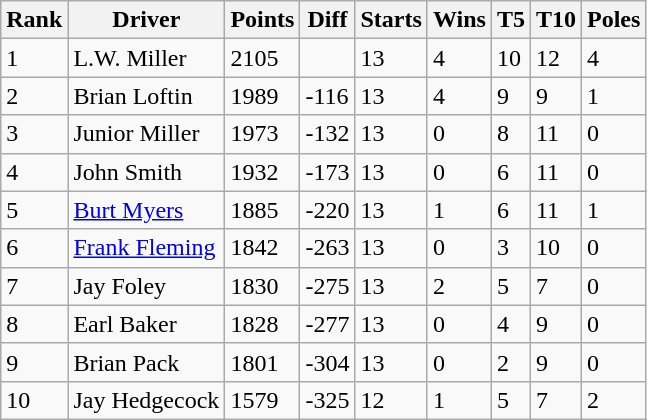<table class="wikitable">
<tr>
<th>Rank</th>
<th>Driver</th>
<th>Points</th>
<th>Diff</th>
<th>Starts</th>
<th>Wins</th>
<th>T5</th>
<th>T10</th>
<th>Poles</th>
</tr>
<tr>
<td>1</td>
<td>L.W. Miller</td>
<td>2105</td>
<td></td>
<td>13</td>
<td>4</td>
<td>10</td>
<td>12</td>
<td>4</td>
</tr>
<tr>
<td>2</td>
<td>Brian Loftin</td>
<td>1989</td>
<td>-116</td>
<td>13</td>
<td>4</td>
<td>9</td>
<td>9</td>
<td>1</td>
</tr>
<tr>
<td>3</td>
<td>Junior Miller</td>
<td>1973</td>
<td>-132</td>
<td>13</td>
<td>0</td>
<td>8</td>
<td>11</td>
<td>0</td>
</tr>
<tr>
<td>4</td>
<td>John Smith</td>
<td>1932</td>
<td>-173</td>
<td>13</td>
<td>0</td>
<td>6</td>
<td>11</td>
<td>0</td>
</tr>
<tr>
<td>5</td>
<td><a href='#'>Burt Myers</a></td>
<td>1885</td>
<td>-220</td>
<td>13</td>
<td>1</td>
<td>6</td>
<td>11</td>
<td>1</td>
</tr>
<tr>
<td>6</td>
<td><a href='#'>Frank Fleming</a></td>
<td>1842</td>
<td>-263</td>
<td>13</td>
<td>0</td>
<td>3</td>
<td>10</td>
<td>0</td>
</tr>
<tr>
<td>7</td>
<td>Jay Foley</td>
<td>1830</td>
<td>-275</td>
<td>13</td>
<td>2</td>
<td>5</td>
<td>7</td>
<td>0</td>
</tr>
<tr>
<td>8</td>
<td>Earl Baker</td>
<td>1828</td>
<td>-277</td>
<td>13</td>
<td>0</td>
<td>4</td>
<td>9</td>
<td>0</td>
</tr>
<tr>
<td>9</td>
<td>Brian Pack</td>
<td>1801</td>
<td>-304</td>
<td>13</td>
<td>0</td>
<td>2</td>
<td>9</td>
<td>0</td>
</tr>
<tr>
<td>10</td>
<td>Jay Hedgecock</td>
<td>1579</td>
<td>-325</td>
<td>12</td>
<td>1</td>
<td>5</td>
<td>7</td>
<td>2</td>
</tr>
</table>
